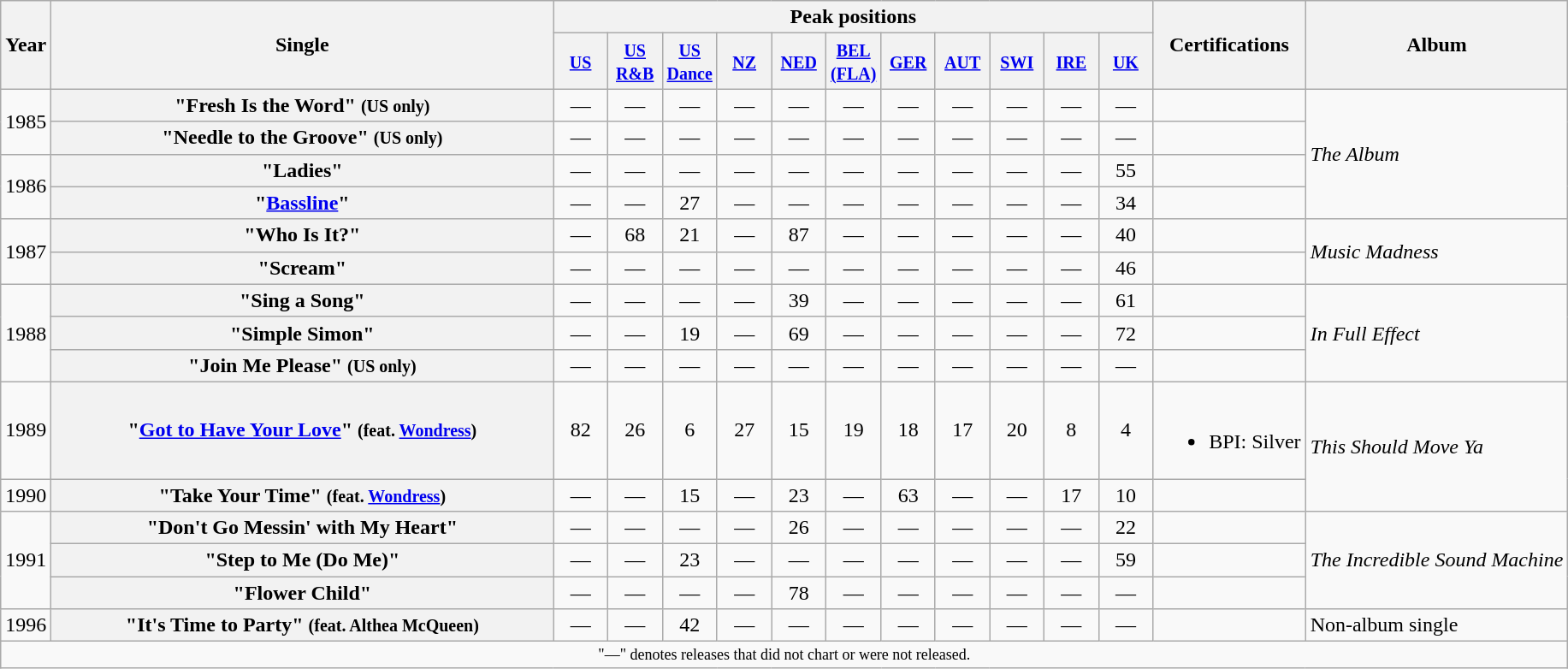<table class="wikitable plainrowheaders" style="text-align:center;">
<tr>
<th rowspan="2">Year</th>
<th rowspan="2" style="width:24em;">Single</th>
<th colspan="11">Peak positions</th>
<th rowspan="2">Certifications</th>
<th rowspan="2">Album</th>
</tr>
<tr>
<th width="35"><small><a href='#'>US</a></small><br></th>
<th width="35"><small><a href='#'>US R&B</a></small><br></th>
<th width="35"><small><a href='#'>US Dance</a></small><br></th>
<th width="35"><small><a href='#'>NZ</a></small><br></th>
<th width="35"><small><a href='#'>NED</a></small><br></th>
<th width="35"><small><a href='#'>BEL<br>(FLA)</a></small><br></th>
<th width="35"><small><a href='#'>GER</a></small><br></th>
<th width="35"><small><a href='#'>AUT</a></small><br></th>
<th width="35"><small><a href='#'>SWI</a></small><br></th>
<th width="35"><small><a href='#'>IRE</a></small><br></th>
<th width="35"><small><a href='#'>UK</a></small><br></th>
</tr>
<tr>
<td rowspan="2">1985</td>
<th scope="row">"Fresh Is the Word" <small>(US only)</small></th>
<td>—</td>
<td>—</td>
<td>—</td>
<td>—</td>
<td>—</td>
<td>—</td>
<td>—</td>
<td>—</td>
<td>—</td>
<td>—</td>
<td>—</td>
<td></td>
<td align="left" rowspan="4"><em>The Album</em></td>
</tr>
<tr>
<th scope="row">"Needle to the Groove" <small>(US only)</small></th>
<td>—</td>
<td>—</td>
<td>—</td>
<td>—</td>
<td>—</td>
<td>—</td>
<td>—</td>
<td>—</td>
<td>—</td>
<td>—</td>
<td>—</td>
<td></td>
</tr>
<tr>
<td rowspan="2">1986</td>
<th scope="row">"Ladies"</th>
<td>—</td>
<td>—</td>
<td>—</td>
<td>—</td>
<td>—</td>
<td>—</td>
<td>—</td>
<td>—</td>
<td>—</td>
<td>—</td>
<td>55</td>
<td></td>
</tr>
<tr>
<th scope="row">"<a href='#'>Bassline</a>"</th>
<td>—</td>
<td>—</td>
<td>27</td>
<td>—</td>
<td>—</td>
<td>—</td>
<td>—</td>
<td>—</td>
<td>—</td>
<td>—</td>
<td>34</td>
<td></td>
</tr>
<tr>
<td rowspan="2">1987</td>
<th scope="row">"Who Is It?"</th>
<td>—</td>
<td>68</td>
<td>21</td>
<td>—</td>
<td>87</td>
<td>—</td>
<td>—</td>
<td>—</td>
<td>—</td>
<td>—</td>
<td>40</td>
<td></td>
<td align="left" rowspan="2"><em>Music Madness</em></td>
</tr>
<tr>
<th scope="row">"Scream"</th>
<td>—</td>
<td>—</td>
<td>—</td>
<td>—</td>
<td>—</td>
<td>—</td>
<td>—</td>
<td>—</td>
<td>—</td>
<td>—</td>
<td>46</td>
<td></td>
</tr>
<tr>
<td rowspan="3">1988</td>
<th scope="row">"Sing a Song"</th>
<td>—</td>
<td>—</td>
<td>—</td>
<td>—</td>
<td>39</td>
<td>—</td>
<td>—</td>
<td>—</td>
<td>—</td>
<td>—</td>
<td>61</td>
<td></td>
<td align="left" rowspan="3"><em>In Full Effect</em></td>
</tr>
<tr>
<th scope="row">"Simple Simon"</th>
<td>—</td>
<td>—</td>
<td>19</td>
<td>—</td>
<td>69</td>
<td>—</td>
<td>—</td>
<td>—</td>
<td>—</td>
<td>—</td>
<td>72</td>
<td></td>
</tr>
<tr>
<th scope="row">"Join Me Please" <small>(US only)</small></th>
<td>—</td>
<td>—</td>
<td>—</td>
<td>—</td>
<td>—</td>
<td>—</td>
<td>—</td>
<td>—</td>
<td>—</td>
<td>—</td>
<td>—</td>
<td></td>
</tr>
<tr>
<td rowspan="1">1989</td>
<th scope="row">"<a href='#'>Got to Have Your Love</a>" <small>(feat. <a href='#'>Wondress</a>)</small></th>
<td>82</td>
<td>26</td>
<td>6</td>
<td>27</td>
<td>15</td>
<td>19</td>
<td>18</td>
<td>17</td>
<td>20</td>
<td>8</td>
<td>4</td>
<td><br><ul><li>BPI: Silver</li></ul></td>
<td align="left" rowspan="2"><em>This Should Move Ya</em></td>
</tr>
<tr>
<td rowspan="1">1990</td>
<th scope="row">"Take Your Time" <small>(feat. <a href='#'>Wondress</a>)</small></th>
<td>—</td>
<td>—</td>
<td>15</td>
<td>—</td>
<td>23</td>
<td>—</td>
<td>63</td>
<td>—</td>
<td>—</td>
<td>17</td>
<td>10</td>
<td></td>
</tr>
<tr>
<td rowspan="3">1991</td>
<th scope="row">"Don't Go Messin' with My Heart"</th>
<td>—</td>
<td>—</td>
<td>—</td>
<td>—</td>
<td>26</td>
<td>—</td>
<td>—</td>
<td>—</td>
<td>—</td>
<td>—</td>
<td>22</td>
<td></td>
<td align="left" rowspan="3"><em>The Incredible Sound Machine</em></td>
</tr>
<tr>
<th scope="row">"Step to Me (Do Me)"</th>
<td>—</td>
<td>—</td>
<td>23</td>
<td>—</td>
<td>—</td>
<td>—</td>
<td>—</td>
<td>—</td>
<td>—</td>
<td>—</td>
<td>59</td>
<td></td>
</tr>
<tr>
<th scope="row">"Flower Child"</th>
<td>—</td>
<td>—</td>
<td>—</td>
<td>—</td>
<td>78</td>
<td>—</td>
<td>—</td>
<td>—</td>
<td>—</td>
<td>—</td>
<td>—</td>
<td></td>
</tr>
<tr>
<td rowspan="1">1996</td>
<th scope="row">"It's Time to Party" <small>(feat. Althea McQueen)</small></th>
<td>—</td>
<td>—</td>
<td>42</td>
<td>—</td>
<td>—</td>
<td>—</td>
<td>—</td>
<td>—</td>
<td>—</td>
<td>—</td>
<td>—</td>
<td></td>
<td align="left" rowspan="1">Non-album single</td>
</tr>
<tr>
<td align="center" colspan="15" style="font-size:9pt">"—" denotes releases that did not chart or were not released.</td>
</tr>
</table>
